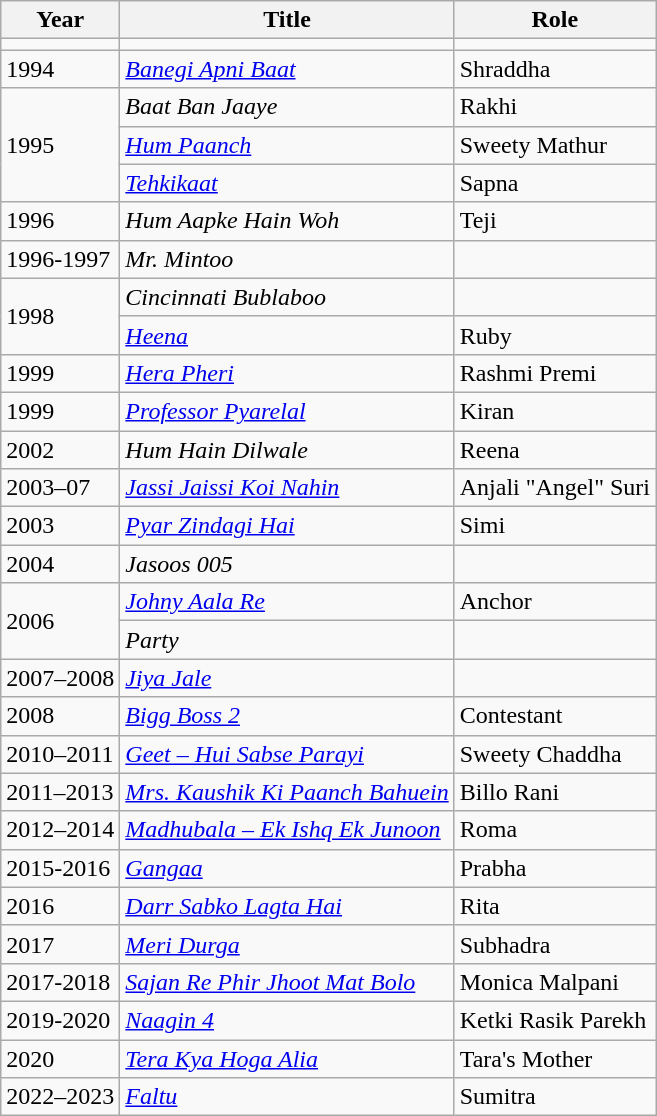<table class="wikitable sortable">
<tr>
<th>Year</th>
<th>Title</th>
<th>Role</th>
</tr>
<tr>
<td></td>
<td></td>
<td></td>
</tr>
<tr>
<td>1994</td>
<td><em><a href='#'>Banegi Apni Baat</a></em></td>
<td>Shraddha</td>
</tr>
<tr>
<td rowspan="3">1995</td>
<td><em>Baat Ban Jaaye</em></td>
<td>Rakhi</td>
</tr>
<tr>
<td><em><a href='#'>Hum Paanch</a></em></td>
<td>Sweety Mathur</td>
</tr>
<tr>
<td><em><a href='#'>Tehkikaat</a></em></td>
<td>Sapna</td>
</tr>
<tr>
<td>1996</td>
<td><em>Hum Aapke Hain Woh</em></td>
<td>Teji</td>
</tr>
<tr>
<td>1996-1997</td>
<td><em>Mr. Mintoo</em></td>
<td></td>
</tr>
<tr>
<td rowspan="2">1998</td>
<td><em>Cincinnati Bublaboo</em></td>
<td></td>
</tr>
<tr>
<td><em><a href='#'>Heena</a></em></td>
<td>Ruby</td>
</tr>
<tr>
<td>1999</td>
<td><em><a href='#'>Hera Pheri</a></em></td>
<td>Rashmi Premi</td>
</tr>
<tr>
<td>1999</td>
<td><em><a href='#'>Professor Pyarelal</a></em></td>
<td>Kiran</td>
</tr>
<tr>
<td>2002</td>
<td><em>Hum Hain Dilwale</em></td>
<td>Reena</td>
</tr>
<tr>
<td>2003–07</td>
<td><em><a href='#'>Jassi Jaissi Koi Nahin</a></em></td>
<td>Anjali "Angel" Suri</td>
</tr>
<tr>
<td>2003</td>
<td><em><a href='#'>Pyar Zindagi Hai</a></em></td>
<td>Simi</td>
</tr>
<tr>
<td>2004</td>
<td><em>Jasoos 005</em></td>
<td></td>
</tr>
<tr>
<td rowspan="2">2006</td>
<td><em><a href='#'>Johny Aala Re</a></em></td>
<td>Anchor</td>
</tr>
<tr>
<td><em>Party</em></td>
<td></td>
</tr>
<tr>
<td>2007–2008</td>
<td><em><a href='#'>Jiya Jale</a></em></td>
<td></td>
</tr>
<tr>
<td>2008</td>
<td><em><a href='#'>Bigg Boss 2</a></em></td>
<td>Contestant</td>
</tr>
<tr>
<td>2010–2011</td>
<td><em><a href='#'>Geet – Hui Sabse Parayi</a></em></td>
<td>Sweety Chaddha</td>
</tr>
<tr>
<td>2011–2013</td>
<td><em><a href='#'>Mrs. Kaushik Ki Paanch Bahuein</a></em></td>
<td>Billo Rani</td>
</tr>
<tr>
<td>2012–2014</td>
<td><em><a href='#'>Madhubala – Ek Ishq Ek Junoon</a></em></td>
<td>Roma</td>
</tr>
<tr>
<td>2015-2016</td>
<td><em><a href='#'>Gangaa</a></em></td>
<td>Prabha</td>
</tr>
<tr>
<td>2016</td>
<td><em><a href='#'>Darr Sabko Lagta Hai</a></em></td>
<td>Rita</td>
</tr>
<tr>
<td>2017</td>
<td><em><a href='#'>Meri Durga</a></em></td>
<td>Subhadra</td>
</tr>
<tr>
<td>2017-2018</td>
<td><em><a href='#'>Sajan Re Phir Jhoot Mat Bolo</a></em></td>
<td>Monica Malpani</td>
</tr>
<tr>
<td>2019-2020</td>
<td><em><a href='#'>Naagin 4</a></em></td>
<td>Ketki Rasik Parekh</td>
</tr>
<tr>
<td>2020</td>
<td><em><a href='#'>Tera Kya Hoga Alia</a></em></td>
<td>Tara's Mother</td>
</tr>
<tr>
<td>2022–2023</td>
<td><em><a href='#'>Faltu</a></em></td>
<td>Sumitra</td>
</tr>
</table>
